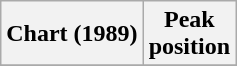<table class="wikitable sortable plainrowheaders" style="text-align:center">
<tr>
<th scope="col">Chart (1989)</th>
<th scope="col">Peak<br> position</th>
</tr>
<tr>
</tr>
</table>
